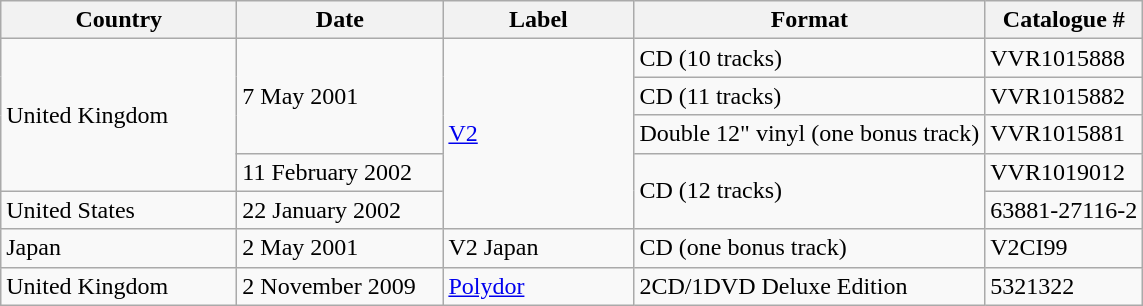<table class="wikitable">
<tr>
<th width="150px">Country</th>
<th width="130px">Date</th>
<th width="120px">Label</th>
<th>Format</th>
<th>Catalogue #</th>
</tr>
<tr>
<td rowspan="4">United Kingdom</td>
<td rowspan="3">7 May 2001</td>
<td rowspan="5"><a href='#'>V2</a></td>
<td>CD (10 tracks)</td>
<td>VVR1015888</td>
</tr>
<tr>
<td>CD (11 tracks)</td>
<td>VVR1015882</td>
</tr>
<tr>
<td>Double 12" vinyl (one bonus track)</td>
<td>VVR1015881</td>
</tr>
<tr>
<td>11 February 2002</td>
<td rowspan="2">CD (12 tracks)</td>
<td>VVR1019012</td>
</tr>
<tr>
<td>United States</td>
<td>22 January 2002</td>
<td>63881-27116-2</td>
</tr>
<tr>
<td>Japan</td>
<td>2 May 2001</td>
<td>V2 Japan</td>
<td>CD (one bonus track)</td>
<td>V2CI99</td>
</tr>
<tr>
<td>United Kingdom</td>
<td>2 November 2009</td>
<td><a href='#'>Polydor</a></td>
<td>2CD/1DVD Deluxe Edition</td>
<td>5321322</td>
</tr>
</table>
